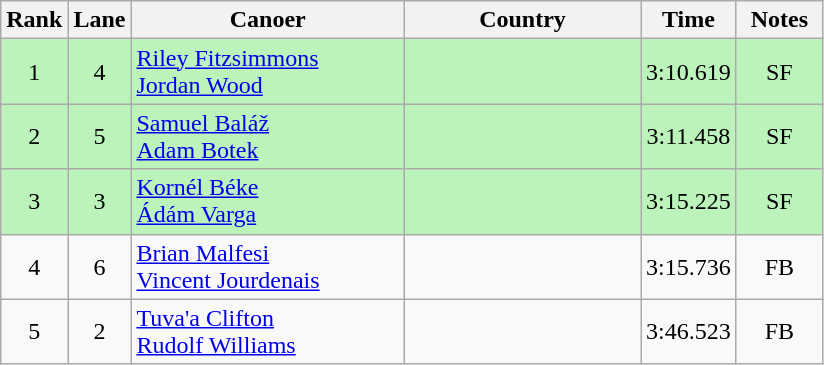<table class="wikitable" style="text-align:center;">
<tr>
<th width=30>Rank</th>
<th width=30>Lane</th>
<th width=175>Canoer</th>
<th width=150>Country</th>
<th width=30>Time</th>
<th width=50>Notes</th>
</tr>
<tr bgcolor=bbf3bb>
<td>1</td>
<td>4</td>
<td align=left><a href='#'>Riley Fitzsimmons</a><br><a href='#'>Jordan Wood</a></td>
<td align=left></td>
<td>3:10.619</td>
<td>SF</td>
</tr>
<tr bgcolor=bbf3bb>
<td>2</td>
<td>5</td>
<td align=left><a href='#'>Samuel Baláž</a><br><a href='#'>Adam Botek</a></td>
<td align=left></td>
<td>3:11.458</td>
<td>SF</td>
</tr>
<tr bgcolor=bbf3bb>
<td>3</td>
<td>3</td>
<td align=left><a href='#'>Kornél Béke</a><br><a href='#'>Ádám Varga</a></td>
<td align=left></td>
<td>3:15.225</td>
<td>SF</td>
</tr>
<tr>
<td>4</td>
<td>6</td>
<td align=left><a href='#'>Brian Malfesi</a><br><a href='#'>Vincent Jourdenais</a></td>
<td align=left></td>
<td>3:15.736</td>
<td>FB</td>
</tr>
<tr>
<td>5</td>
<td>2</td>
<td align=left><a href='#'>Tuva'a Clifton</a><br><a href='#'>Rudolf Williams</a></td>
<td align=left></td>
<td>3:46.523</td>
<td>FB</td>
</tr>
</table>
